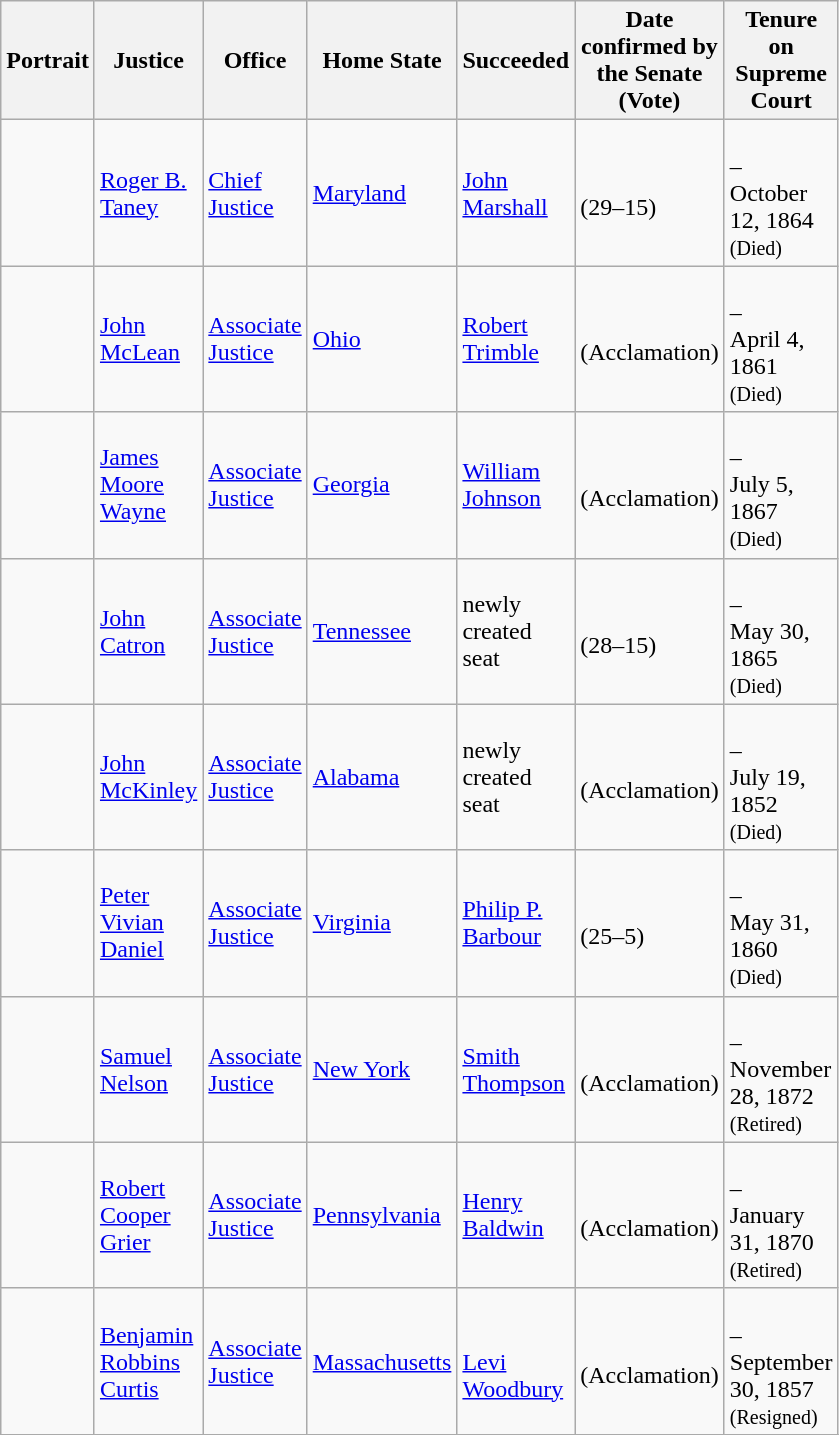<table class="wikitable sortable">
<tr>
<th scope="col" style="width: 10px;">Portrait</th>
<th scope="col" style="width: 10px;">Justice</th>
<th scope="col" style="width: 10px;">Office</th>
<th scope="col" style="width: 10px;">Home State</th>
<th scope="col" style="width: 10px;">Succeeded</th>
<th scope="col" style="width: 10px;">Date confirmed by the Senate<br>(Vote)</th>
<th scope="col" style="width: 10px;">Tenure on Supreme Court</th>
</tr>
<tr>
<td></td>
<td><a href='#'>Roger B. Taney</a></td>
<td><a href='#'>Chief Justice</a></td>
<td><a href='#'>Maryland</a></td>
<td><a href='#'>John Marshall</a></td>
<td><br>(29–15)</td>
<td><br>–<br>October 12, 1864<br><small>(Died)</small></td>
</tr>
<tr>
<td></td>
<td><a href='#'>John McLean</a></td>
<td><a href='#'>Associate Justice</a></td>
<td><a href='#'>Ohio</a></td>
<td><a href='#'>Robert Trimble</a></td>
<td><br>(Acclamation)</td>
<td><br>–<br>April 4, 1861<br><small>(Died)</small></td>
</tr>
<tr>
<td></td>
<td><a href='#'>James Moore Wayne</a></td>
<td><a href='#'>Associate Justice</a></td>
<td><a href='#'>Georgia</a></td>
<td><a href='#'>William Johnson</a></td>
<td><br>(Acclamation)</td>
<td><br>–<br>July 5, 1867<br><small>(Died)</small></td>
</tr>
<tr>
<td></td>
<td><a href='#'>John Catron</a></td>
<td><a href='#'>Associate Justice</a></td>
<td><a href='#'>Tennessee</a></td>
<td>newly created seat</td>
<td><br>(28–15)</td>
<td><br>–<br>May 30, 1865<br><small>(Died)</small></td>
</tr>
<tr>
<td></td>
<td><a href='#'>John McKinley</a></td>
<td><a href='#'>Associate Justice</a></td>
<td><a href='#'>Alabama</a></td>
<td>newly created seat</td>
<td><br>(Acclamation)</td>
<td><br>–<br>July 19, 1852<br><small>(Died)</small></td>
</tr>
<tr>
<td></td>
<td><a href='#'>Peter Vivian Daniel</a></td>
<td><a href='#'>Associate Justice</a></td>
<td><a href='#'>Virginia</a></td>
<td><a href='#'>Philip P. Barbour</a></td>
<td><br>(25–5)</td>
<td><br>–<br>May 31, 1860<br><small>(Died)</small></td>
</tr>
<tr>
<td></td>
<td><a href='#'>Samuel Nelson</a></td>
<td><a href='#'>Associate Justice</a></td>
<td><a href='#'>New York</a></td>
<td><a href='#'>Smith Thompson</a></td>
<td><br>(Acclamation)</td>
<td><br>–<br>November 28, 1872<br><small>(Retired)</small></td>
</tr>
<tr>
<td></td>
<td><a href='#'>Robert Cooper Grier</a></td>
<td><a href='#'>Associate Justice</a></td>
<td><a href='#'>Pennsylvania</a></td>
<td><a href='#'>Henry Baldwin</a></td>
<td><br>(Acclamation)</td>
<td><br>–<br>January 31, 1870<br><small>(Retired)</small></td>
</tr>
<tr>
<td></td>
<td><a href='#'>Benjamin Robbins Curtis</a></td>
<td><a href='#'>Associate Justice</a></td>
<td><a href='#'>Massachusetts</a></td>
<td><br><a href='#'>Levi Woodbury</a></td>
<td><br>(Acclamation)</td>
<td><br>–<br>September 30, 1857<br><small>(Resigned)</small></td>
</tr>
<tr>
</tr>
</table>
